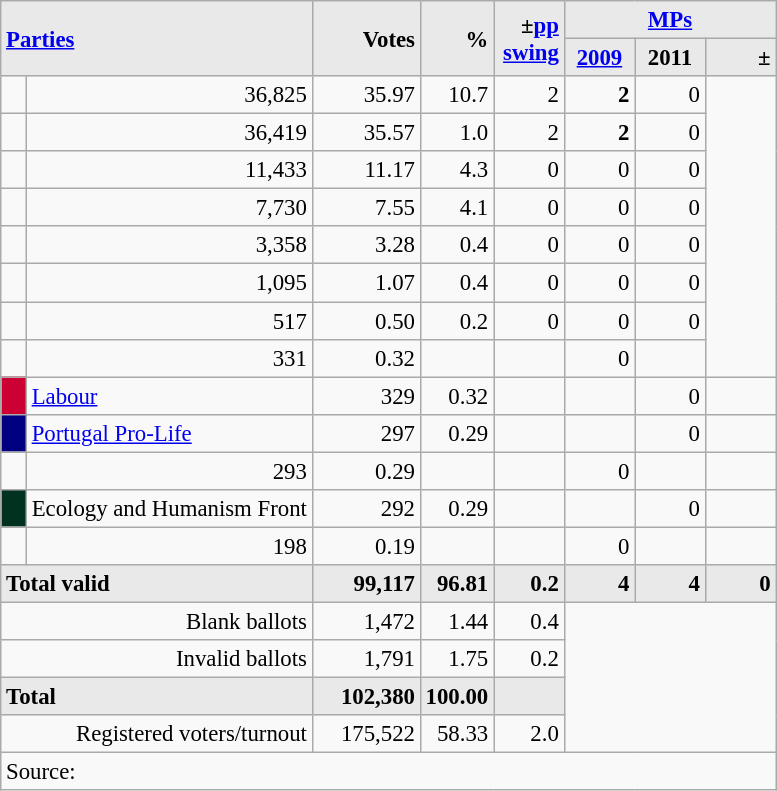<table class="wikitable" style="text-align:right; font-size:95%;">
<tr>
<th rowspan="2" colspan="2" style="background:#e9e9e9; text-align:left;" alignleft><a href='#'>Parties</a></th>
<th rowspan="2" style="background:#e9e9e9; text-align:right;">Votes</th>
<th rowspan="2" style="background:#e9e9e9; text-align:right;">%</th>
<th rowspan="2" style="background:#e9e9e9; text-align:right;">±<a href='#'>pp</a> <a href='#'>swing</a></th>
<th colspan="3" style="background:#e9e9e9; text-align:center;"><a href='#'>MPs</a></th>
</tr>
<tr style="background-color:#E9E9E9">
<th style="background-color:#E9E9E9;text-align:center;"><a href='#'>2009</a></th>
<th style="background-color:#E9E9E9;text-align:center;">2011</th>
<th style="background:#e9e9e9; text-align:right;">±</th>
</tr>
<tr>
<td></td>
<td>36,825</td>
<td>35.97</td>
<td>10.7</td>
<td>2</td>
<td><strong>2</strong></td>
<td>0</td>
</tr>
<tr>
<td></td>
<td>36,419</td>
<td>35.57</td>
<td>1.0</td>
<td>2</td>
<td><strong>2</strong></td>
<td>0</td>
</tr>
<tr>
<td></td>
<td>11,433</td>
<td>11.17</td>
<td>4.3</td>
<td>0</td>
<td>0</td>
<td>0</td>
</tr>
<tr>
<td></td>
<td>7,730</td>
<td>7.55</td>
<td>4.1</td>
<td>0</td>
<td>0</td>
<td>0</td>
</tr>
<tr>
<td></td>
<td>3,358</td>
<td>3.28</td>
<td>0.4</td>
<td>0</td>
<td>0</td>
<td>0</td>
</tr>
<tr>
<td></td>
<td>1,095</td>
<td>1.07</td>
<td>0.4</td>
<td>0</td>
<td>0</td>
<td>0</td>
</tr>
<tr>
<td></td>
<td>517</td>
<td>0.50</td>
<td>0.2</td>
<td>0</td>
<td>0</td>
<td>0</td>
</tr>
<tr>
<td></td>
<td>331</td>
<td>0.32</td>
<td></td>
<td></td>
<td>0</td>
<td></td>
</tr>
<tr>
<td style="width: 10px" bgcolor=#CC0033 align="center"></td>
<td align=left><a href='#'>Labour</a></td>
<td>329</td>
<td>0.32</td>
<td></td>
<td></td>
<td>0</td>
<td></td>
</tr>
<tr>
<td style="width:10px;background-color:#000080;text-align:center;"></td>
<td style="text-align:left;"><a href='#'>Portugal Pro-Life</a></td>
<td>297</td>
<td>0.29</td>
<td></td>
<td></td>
<td>0</td>
<td></td>
</tr>
<tr>
<td></td>
<td>293</td>
<td>0.29</td>
<td></td>
<td></td>
<td>0</td>
<td></td>
</tr>
<tr>
<td style="width:10px;background-color:#013220;text-align:center;"></td>
<td style="text-align:left;">Ecology and Humanism Front </td>
<td>292</td>
<td>0.29</td>
<td></td>
<td></td>
<td>0</td>
<td></td>
</tr>
<tr>
<td></td>
<td>198</td>
<td>0.19</td>
<td></td>
<td></td>
<td>0</td>
<td></td>
</tr>
<tr>
<td colspan=2 align=left style="background-color:#E9E9E9"><strong>Total valid</strong></td>
<td width="65" align="right" style="background-color:#E9E9E9"><strong>99,117</strong></td>
<td width="40" align="right" style="background-color:#E9E9E9"><strong>96.81</strong></td>
<td width="40" align="right" style="background-color:#E9E9E9"><strong>0.2</strong></td>
<td width="40" align="right" style="background-color:#E9E9E9"><strong>4</strong></td>
<td width="40" align="right" style="background-color:#E9E9E9"><strong>4</strong></td>
<td width="40" align="right" style="background-color:#E9E9E9"><strong>0</strong></td>
</tr>
<tr>
<td colspan=2>Blank ballots</td>
<td>1,472</td>
<td>1.44</td>
<td>0.4</td>
<td colspan=4 rowspan=4></td>
</tr>
<tr>
<td colspan=2>Invalid ballots</td>
<td>1,791</td>
<td>1.75</td>
<td>0.2</td>
</tr>
<tr>
<td colspan=2 align=left style="background-color:#E9E9E9"><strong>Total</strong></td>
<td width="50" align="right" style="background-color:#E9E9E9"><strong>102,380</strong></td>
<td width="40" align="right" style="background-color:#E9E9E9"><strong>100.00</strong></td>
<td width="40" align="right" style="background-color:#E9E9E9"></td>
</tr>
<tr>
<td colspan=2>Registered voters/turnout</td>
<td>175,522</td>
<td>58.33</td>
<td>2.0</td>
</tr>
<tr>
<td colspan=11 align=left>Source: </td>
</tr>
</table>
